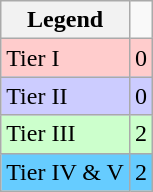<table class="wikitable sortable mw-collapsible mw-collapsed">
<tr>
<th>Legend</th>
</tr>
<tr style="background:#ffcccc;">
<td>Tier I</td>
<td align="center">0</td>
</tr>
<tr style="background:#ccccff;">
<td>Tier II</td>
<td align="center">0</td>
</tr>
<tr style="background:#ccffcc;">
<td>Tier III</td>
<td align="center">2</td>
</tr>
<tr style="background:#66ccff;">
<td>Tier IV & V</td>
<td align="center">2</td>
</tr>
</table>
